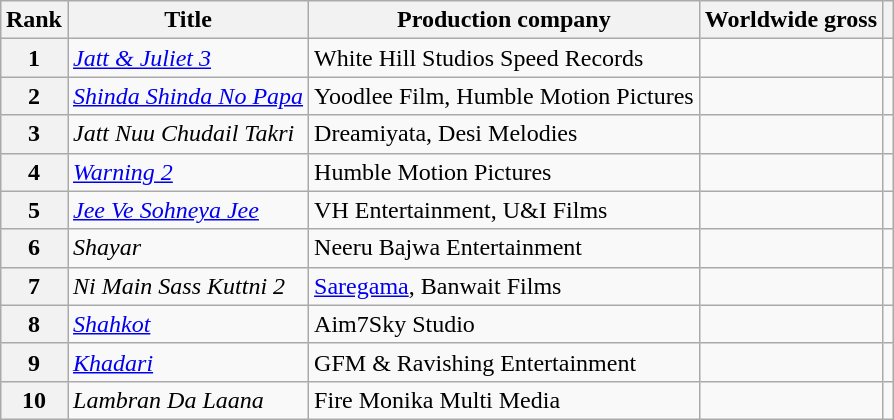<table class="wikitable sortable" style="margin:auto; margin:auto;">
<tr>
<th>Rank</th>
<th>Title</th>
<th>Production company</th>
<th>Worldwide gross</th>
<th class="unsortable"></th>
</tr>
<tr>
<th>1</th>
<td><em><a href='#'>Jatt & Juliet 3</a></em></td>
<td>White Hill Studios Speed Records</td>
<td></td>
<td></td>
</tr>
<tr>
<th>2</th>
<td><em><a href='#'>Shinda Shinda No Papa</a></em></td>
<td>Yoodlee Film, Humble Motion Pictures</td>
<td></td>
<td></td>
</tr>
<tr>
<th>3</th>
<td><em>Jatt Nuu Chudail Takri</em></td>
<td>Dreamiyata, Desi Melodies</td>
<td></td>
<td></td>
</tr>
<tr>
<th>4</th>
<td><em><a href='#'>Warning 2</a></em></td>
<td>Humble Motion Pictures</td>
<td></td>
<td></td>
</tr>
<tr>
<th>5</th>
<td><em><a href='#'>Jee Ve Sohneya Jee</a></em></td>
<td>VH Entertainment, U&I Films</td>
<td></td>
<td></td>
</tr>
<tr>
<th>6</th>
<td><em>Shayar</em></td>
<td>Neeru Bajwa Entertainment</td>
<td></td>
<td></td>
</tr>
<tr>
<th>7</th>
<td><em>Ni Main Sass Kuttni 2</em></td>
<td><a href='#'>Saregama</a>, Banwait Films</td>
<td></td>
<td></td>
</tr>
<tr>
<th>8</th>
<td><em><a href='#'>Shahkot</a></em></td>
<td>Aim7Sky Studio</td>
<td></td>
<td></td>
</tr>
<tr>
<th>9</th>
<td><em><a href='#'>Khadari</a></em></td>
<td>GFM & Ravishing Entertainment</td>
<td></td>
<td></td>
</tr>
<tr>
<th>10</th>
<td><em>Lambran Da Laana</em></td>
<td>Fire Monika Multi Media</td>
<td></td>
<td></td>
</tr>
</table>
